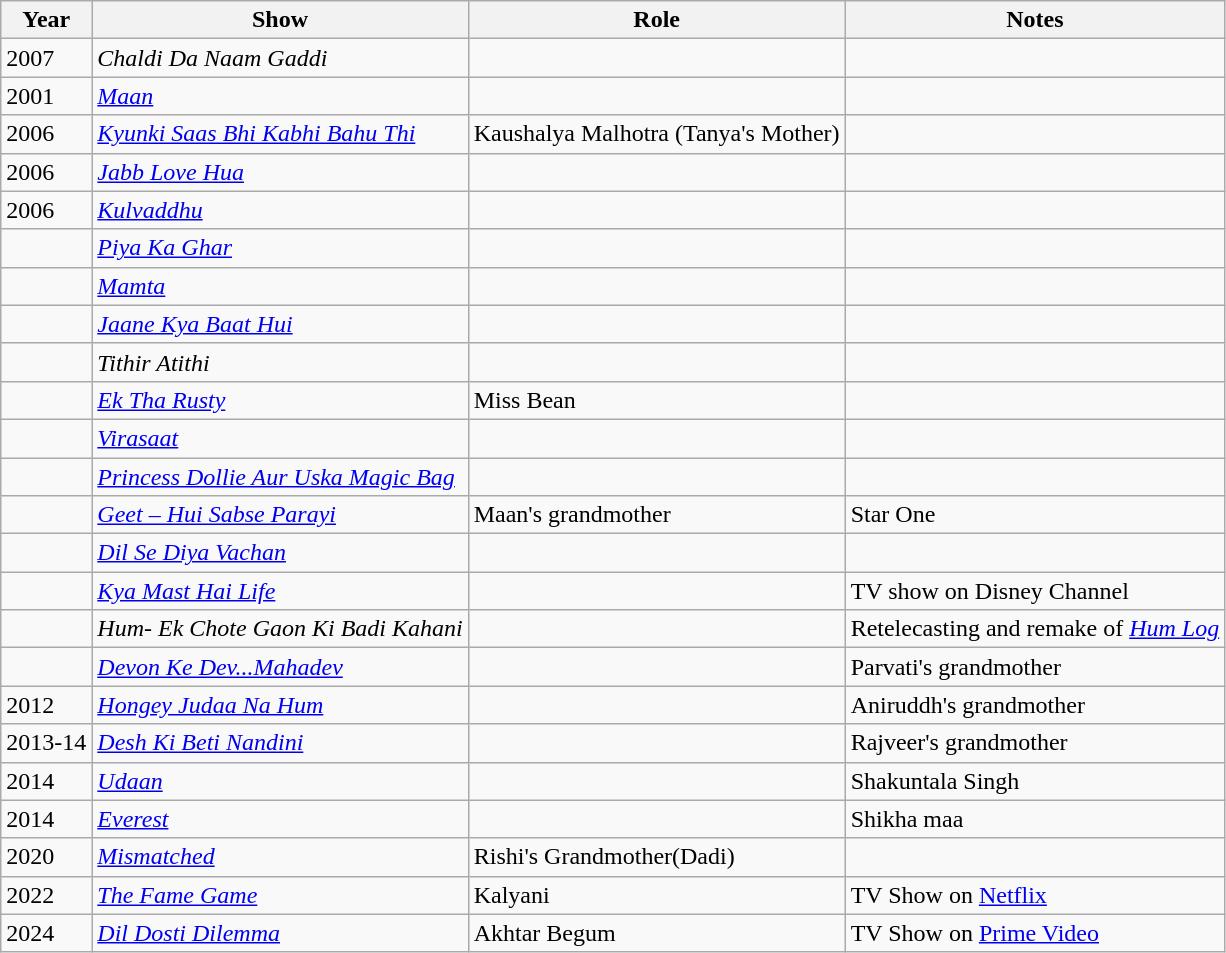<table class="wikitable">
<tr>
<th>Year</th>
<th>Show</th>
<th>Role</th>
<th>Notes</th>
</tr>
<tr>
<td>2007</td>
<td><em>Chaldi Da Naam Gaddi</em></td>
<td></td>
<td></td>
</tr>
<tr>
<td>2001</td>
<td><em><a href='#'>Maan</a></em></td>
<td></td>
<td></td>
</tr>
<tr>
<td>2006</td>
<td><em><a href='#'>Kyunki Saas Bhi Kabhi Bahu Thi</a></em></td>
<td>Kaushalya Malhotra (Tanya's Mother)</td>
<td></td>
</tr>
<tr>
<td>2006</td>
<td><em><a href='#'>Jabb Love Hua</a></em></td>
<td></td>
<td></td>
</tr>
<tr>
<td>2006</td>
<td><em><a href='#'>Kulvaddhu</a></em></td>
<td></td>
<td></td>
</tr>
<tr>
<td></td>
<td><em><a href='#'>Piya Ka Ghar</a></em></td>
<td></td>
<td></td>
</tr>
<tr>
<td></td>
<td><em><a href='#'>Mamta</a></em></td>
<td></td>
<td></td>
</tr>
<tr>
<td></td>
<td><em><a href='#'>Jaane Kya Baat Hui</a></em></td>
<td></td>
<td></td>
</tr>
<tr>
<td></td>
<td><em>Tithir Atithi</em></td>
<td></td>
<td></td>
</tr>
<tr>
<td></td>
<td><em><a href='#'>Ek Tha Rusty</a></em></td>
<td>Miss Bean</td>
<td></td>
</tr>
<tr>
<td></td>
<td><em><a href='#'>Virasaat</a></em></td>
<td></td>
<td></td>
</tr>
<tr>
<td></td>
<td><em><a href='#'>Princess Dollie Aur Uska Magic Bag</a></em></td>
<td></td>
<td></td>
</tr>
<tr>
<td></td>
<td><em><a href='#'>Geet – Hui Sabse Parayi</a></em></td>
<td>Maan's grandmother</td>
<td>Star One</td>
</tr>
<tr>
<td></td>
<td><em><a href='#'>Dil Se Diya Vachan</a></em></td>
<td></td>
<td></td>
</tr>
<tr>
<td></td>
<td><em><a href='#'>Kya Mast Hai Life</a></em></td>
<td></td>
<td>TV show on Disney Channel</td>
</tr>
<tr>
<td></td>
<td><em>Hum- Ek Chote Gaon Ki Badi Kahani</em></td>
<td></td>
<td>Retelecasting and remake of <a href='#'><em>Hum Log</em></a></td>
</tr>
<tr>
<td></td>
<td><em><a href='#'>Devon Ke Dev...Mahadev</a></em></td>
<td></td>
<td>Parvati's grandmother</td>
</tr>
<tr>
<td>2012</td>
<td><em><a href='#'>Hongey Judaa Na Hum</a></em></td>
<td></td>
<td>Aniruddh's grandmother</td>
</tr>
<tr>
<td>2013-14</td>
<td><em><a href='#'>Desh Ki Beti Nandini</a></em></td>
<td></td>
<td>Rajveer's grandmother</td>
</tr>
<tr>
<td>2014</td>
<td><em><a href='#'>Udaan</a></em></td>
<td></td>
<td>Shakuntala Singh</td>
</tr>
<tr>
<td>2014</td>
<td><em><a href='#'>Everest</a></em></td>
<td></td>
<td>Shikha maa</td>
</tr>
<tr>
<td>2020</td>
<td><em><a href='#'>Mismatched</a></em></td>
<td>Rishi's Grandmother(Dadi)</td>
<td></td>
</tr>
<tr>
<td>2022</td>
<td><em><a href='#'>The Fame Game</a></em></td>
<td>Kalyani</td>
<td>TV Show on <a href='#'>Netflix</a></td>
</tr>
<tr>
<td>2024</td>
<td><em><a href='#'>Dil Dosti Dilemma</a></em></td>
<td>Akhtar Begum</td>
<td>TV Show on <a href='#'>Prime Video</a></td>
</tr>
</table>
